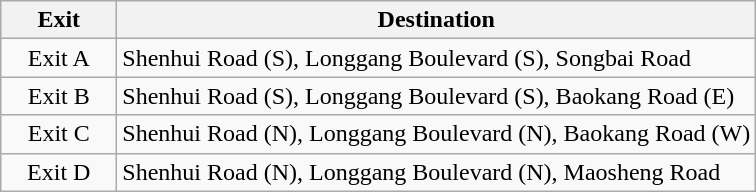<table class="wikitable">
<tr>
<th style="width:70px">Exit</th>
<th>Destination</th>
</tr>
<tr>
<td align="center">Exit A</td>
<td>Shenhui Road (S), Longgang Boulevard (S), Songbai Road</td>
</tr>
<tr>
<td align="center">Exit B</td>
<td>Shenhui Road (S), Longgang Boulevard (S), Baokang Road (E)</td>
</tr>
<tr>
<td align="center">Exit C</td>
<td>Shenhui Road (N), Longgang Boulevard (N), Baokang Road (W)</td>
</tr>
<tr>
<td align="center">Exit D</td>
<td>Shenhui Road (N), Longgang Boulevard (N), Maosheng Road</td>
</tr>
</table>
